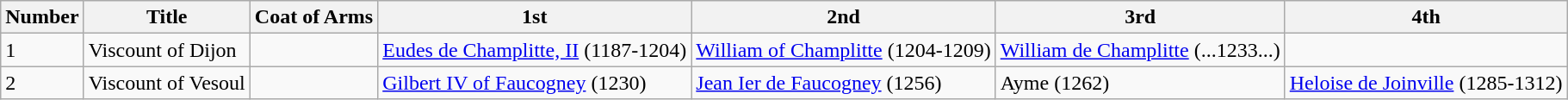<table class="wikitable">
<tr>
<th>Number</th>
<th>Title</th>
<th>Coat of Arms</th>
<th>1st</th>
<th>2nd</th>
<th>3rd</th>
<th>4th</th>
</tr>
<tr>
<td>1</td>
<td>Viscount of Dijon</td>
<td></td>
<td><a href='#'>Eudes de Champlitte, II</a> (1187-1204)</td>
<td><a href='#'>William of Champlitte</a> (1204-1209)</td>
<td><a href='#'>William de Champlitte</a> (...1233...)</td>
<td></td>
</tr>
<tr>
<td>2</td>
<td>Viscount of Vesoul</td>
<td></td>
<td><a href='#'>Gilbert IV of Faucogney</a> (1230)</td>
<td><a href='#'>Jean Ier de Faucogney</a> (1256)</td>
<td>Ayme (1262)</td>
<td><a href='#'>Heloise de Joinville</a> (1285-1312)</td>
</tr>
</table>
